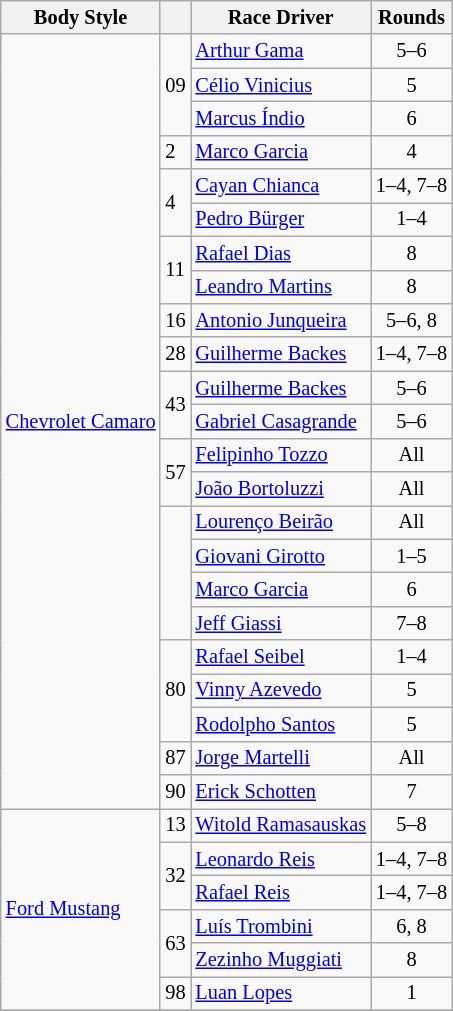<table class="wikitable" style="font-size: 85%">
<tr>
<th>Body Style</th>
<th></th>
<th>Race Driver</th>
<th>Rounds</th>
</tr>
<tr>
<td rowspan=23><a href='#'>Chevrolet Camaro</a></td>
<td rowspan=3>09</td>
<td> <a href='#'>Arthur Gama</a></td>
<td style="text-align:center">5–6</td>
</tr>
<tr>
<td> <a href='#'>Célio Vinicius</a></td>
<td style="text-align:center">5</td>
</tr>
<tr>
<td> <a href='#'>Marcus Índio</a></td>
<td style="text-align:center">6</td>
</tr>
<tr>
<td>2</td>
<td> <a href='#'>Marco Garcia</a></td>
<td style="text-align:center">4</td>
</tr>
<tr>
<td rowspan=2>4</td>
<td> <a href='#'>Cayan Chianca</a></td>
<td style="text-align:center">1–4, 7–8</td>
</tr>
<tr>
<td> <a href='#'>Pedro Bürger</a></td>
<td style="text-align:center">1–4</td>
</tr>
<tr>
<td rowspan=2>11</td>
<td> <a href='#'>Rafael Dias</a></td>
<td style="text-align:center">8</td>
</tr>
<tr>
<td> <a href='#'>Leandro Martins</a></td>
<td style="text-align:center">8</td>
</tr>
<tr>
<td>16</td>
<td> <a href='#'>Antonio Junqueira</a></td>
<td style="text-align:center">5–6, 8</td>
</tr>
<tr>
<td>28</td>
<td> <a href='#'>Guilherme Backes</a></td>
<td style="text-align:center">1–4, 7–8</td>
</tr>
<tr>
<td rowspan=2>43</td>
<td> <a href='#'>Guilherme Backes</a></td>
<td style="text-align:center">5–6</td>
</tr>
<tr>
<td> <a href='#'>Gabriel Casagrande</a></td>
<td style="text-align:center">5–6</td>
</tr>
<tr>
<td rowspan=2>57</td>
<td> <a href='#'>Felipinho Tozzo</a></td>
<td style="text-align:center">All</td>
</tr>
<tr>
<td> <a href='#'>João Bortoluzzi</a></td>
<td style="text-align:center">All</td>
</tr>
<tr>
<td rowspan=4></td>
<td> <a href='#'>Lourenço Beirão</a></td>
<td style="text-align:center">All</td>
</tr>
<tr>
<td> <a href='#'>Giovani Girotto</a></td>
<td style="text-align:center">1–5</td>
</tr>
<tr>
<td> <a href='#'>Marco Garcia</a></td>
<td style="text-align:center">6</td>
</tr>
<tr>
<td> <a href='#'>Jeff Giassi</a></td>
<td style="text-align:center">7–8</td>
</tr>
<tr>
<td rowspan=3>80</td>
<td> <a href='#'>Rafael Seibel</a></td>
<td style="text-align:center">1–4</td>
</tr>
<tr>
<td> <a href='#'>Vinny Azevedo</a></td>
<td style="text-align:center">5</td>
</tr>
<tr>
<td> <a href='#'>Rodolpho Santos</a></td>
<td style="text-align:center">5</td>
</tr>
<tr>
<td>87</td>
<td> <a href='#'>Jorge Martelli</a></td>
<td style="text-align:center">All</td>
</tr>
<tr>
<td>90</td>
<td> <a href='#'>Erick Schotten</a></td>
<td style="text-align:center">7</td>
</tr>
<tr>
<td rowspan=6><a href='#'>Ford Mustang</a></td>
<td>13</td>
<td> <a href='#'>Witold Ramasauskas</a></td>
<td style="text-align:center">5–8</td>
</tr>
<tr>
<td rowspan=2>32</td>
<td> <a href='#'>Leonardo Reis</a></td>
<td style="text-align:center">1–4, 7–8</td>
</tr>
<tr>
<td> <a href='#'>Rafael Reis</a></td>
<td style="text-align:center">1–4, 7–8</td>
</tr>
<tr>
<td rowspan=2>63</td>
<td> <a href='#'>Luís Trombini</a></td>
<td style="text-align:center">6, 8</td>
</tr>
<tr>
<td> <a href='#'>Zezinho Muggiati</a></td>
<td style="text-align:center">8</td>
</tr>
<tr>
<td>98</td>
<td> <a href='#'>Luan Lopes</a></td>
<td style="text-align:center">1</td>
</tr>
<tr>
</tr>
</table>
